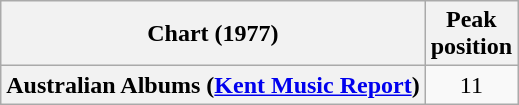<table class="wikitable sortable plainrowheaders" style="text-align:center">
<tr>
<th scope="col">Chart (1977)</th>
<th scope="col">Peak <br>position</th>
</tr>
<tr>
<th scope="row">Australian Albums (<a href='#'>Kent Music Report</a>)</th>
<td>11</td>
</tr>
</table>
